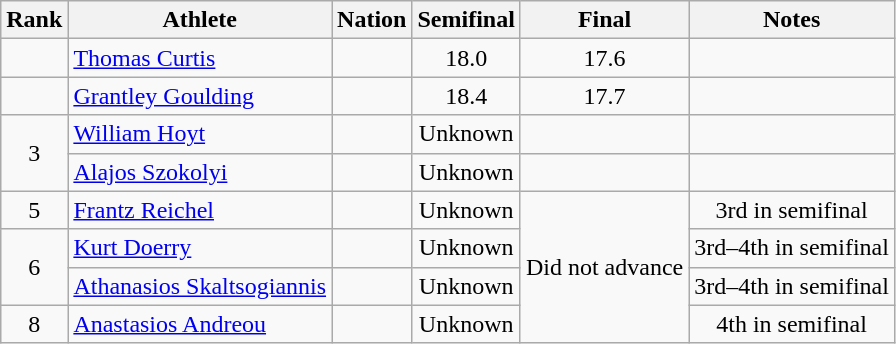<table class="wikitable sortable" style="text-align:center">
<tr>
<th>Rank</th>
<th>Athlete</th>
<th>Nation</th>
<th>Semifinal</th>
<th>Final</th>
<th>Notes</th>
</tr>
<tr>
<td></td>
<td align=left><a href='#'>Thomas Curtis</a></td>
<td align=left></td>
<td>18.0</td>
<td>17.6</td>
<td></td>
</tr>
<tr>
<td></td>
<td align=left><a href='#'>Grantley Goulding</a></td>
<td align=left></td>
<td>18.4</td>
<td>17.7</td>
<td></td>
</tr>
<tr>
<td rowspan=2>3</td>
<td align=left><a href='#'>William Hoyt</a></td>
<td align=left></td>
<td data-sort-value=60.0>Unknown</td>
<td data-sort-value=60.0></td>
<td></td>
</tr>
<tr>
<td align=left><a href='#'>Alajos Szokolyi</a></td>
<td align=left></td>
<td data-sort-value=60.0>Unknown</td>
<td data-sort-value=60.0></td>
<td></td>
</tr>
<tr>
<td>5</td>
<td align=left><a href='#'>Frantz Reichel</a></td>
<td align=left></td>
<td data-sort-value=60.0>Unknown</td>
<td rowspan=4 data-sort-value=99.9>Did not advance</td>
<td>3rd in semifinal</td>
</tr>
<tr>
<td rowspan=2>6</td>
<td align=left><a href='#'>Kurt Doerry</a></td>
<td align=left></td>
<td data-sort-value=60.0>Unknown</td>
<td>3rd–4th in semifinal</td>
</tr>
<tr>
<td align=left><a href='#'>Athanasios Skaltsogiannis</a></td>
<td align=left></td>
<td data-sort-value=60.0>Unknown</td>
<td>3rd–4th in semifinal</td>
</tr>
<tr>
<td>8</td>
<td align=left><a href='#'>Anastasios Andreou</a></td>
<td align=left></td>
<td>Unknown</td>
<td>4th in semifinal</td>
</tr>
</table>
